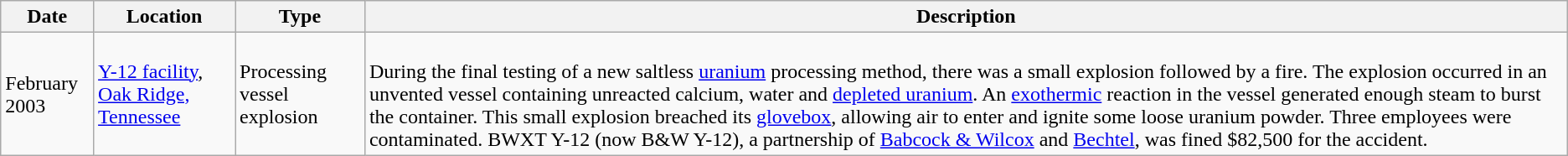<table class="wikitable toptextcells">
<tr>
<th>Date</th>
<th>Location</th>
<th>Type</th>
<th>Description</th>
</tr>
<tr>
<td>February 2003</td>
<td><a href='#'>Y-12 facility</a>, <a href='#'>Oak Ridge, Tennessee</a></td>
<td>Processing vessel explosion</td>
<td><br>During the final testing of a new saltless <a href='#'>uranium</a> processing method, there was a small explosion followed by a fire. The explosion occurred in an unvented vessel containing unreacted calcium, water and <a href='#'>depleted uranium</a>. An <a href='#'>exothermic</a> reaction in the vessel generated enough steam to burst the container. This small explosion breached its <a href='#'>glovebox</a>, allowing air to enter and ignite some loose uranium powder. Three employees were contaminated. BWXT Y-12 (now B&W Y-12), a partnership of <a href='#'>Babcock & Wilcox</a> and <a href='#'>Bechtel</a>, was fined $82,500 for the accident.</td>
</tr>
</table>
